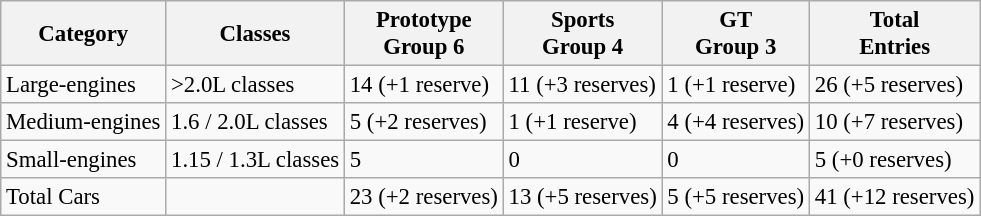<table class="wikitable" style="font-size: 95%;">
<tr>
<th>Category</th>
<th>Classes</th>
<th>Prototype<br>Group 6</th>
<th>Sports<br>Group 4</th>
<th>GT<br>Group 3</th>
<th>Total<br>Entries</th>
</tr>
<tr>
<td>Large-engines</td>
<td>>2.0L classes</td>
<td>14 (+1 reserve)</td>
<td>11 (+3 reserves)</td>
<td>1 (+1 reserve)</td>
<td>26 (+5 reserves)</td>
</tr>
<tr>
<td>Medium-engines</td>
<td>1.6 / 2.0L classes</td>
<td>5 (+2 reserves)</td>
<td>1 (+1 reserve)</td>
<td>4 (+4 reserves)</td>
<td>10 (+7 reserves)</td>
</tr>
<tr>
<td>Small-engines</td>
<td>1.15 / 1.3L classes</td>
<td>5</td>
<td>0</td>
<td>0</td>
<td>5 (+0 reserves)</td>
</tr>
<tr>
<td>Total Cars</td>
<td></td>
<td>23 (+2 reserves)</td>
<td>13 (+5 reserves)</td>
<td>5 (+5 reserves)</td>
<td>41 (+12 reserves)</td>
</tr>
</table>
